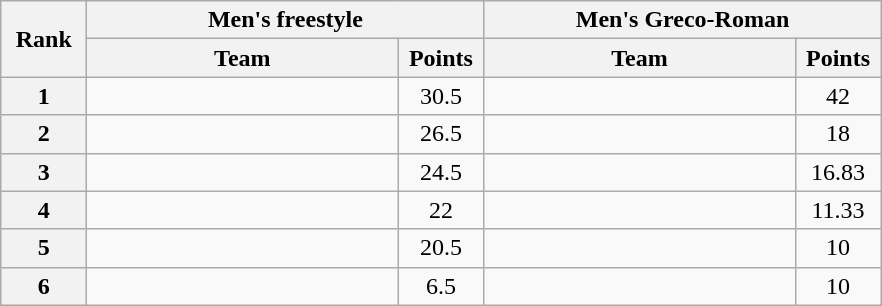<table class="wikitable" style="text-align:center;">
<tr>
<th width=50 rowspan="2">Rank</th>
<th colspan="2">Men's freestyle</th>
<th colspan="2">Men's Greco-Roman</th>
</tr>
<tr>
<th width=200>Team</th>
<th width=50>Points</th>
<th width=200>Team</th>
<th width=50>Points</th>
</tr>
<tr>
<th>1</th>
<td align=left></td>
<td>30.5</td>
<td align=left></td>
<td>42</td>
</tr>
<tr>
<th>2</th>
<td align=left></td>
<td>26.5</td>
<td align=left></td>
<td>18</td>
</tr>
<tr>
<th>3</th>
<td align=left></td>
<td>24.5</td>
<td align=left></td>
<td>16.83</td>
</tr>
<tr>
<th>4</th>
<td align=left></td>
<td>22</td>
<td align=left></td>
<td>11.33</td>
</tr>
<tr>
<th>5</th>
<td align=left></td>
<td>20.5</td>
<td align=left></td>
<td>10</td>
</tr>
<tr>
<th>6</th>
<td align=left></td>
<td>6.5</td>
<td align=left></td>
<td>10</td>
</tr>
</table>
